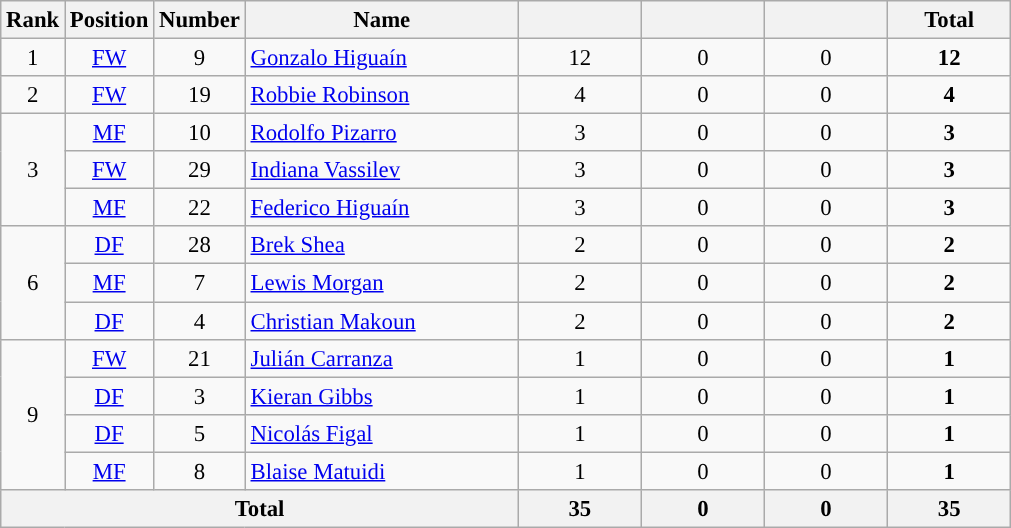<table class="wikitable" style="font-size: 95%; text-align: center;">
<tr>
<th width=30>Rank</th>
<th width=30>Position</th>
<th width=30>Number</th>
<th width=175>Name</th>
<th width=75></th>
<th width=75></th>
<th width=75></th>
<th width=75><strong>Total</strong></th>
</tr>
<tr>
<td rowspan="1">1</td>
<td><a href='#'>FW</a></td>
<td>9</td>
<td align="left"> <a href='#'>Gonzalo Higuaín</a></td>
<td>12</td>
<td>0</td>
<td>0</td>
<td><strong>12</strong></td>
</tr>
<tr>
<td>2</td>
<td><a href='#'>FW</a></td>
<td>19</td>
<td align="left"> <a href='#'>Robbie Robinson</a></td>
<td>4</td>
<td>0</td>
<td>0</td>
<td><strong>4</strong></td>
</tr>
<tr>
<td rowspan="3">3</td>
<td><a href='#'>MF</a></td>
<td>10</td>
<td align="left"> <a href='#'>Rodolfo Pizarro</a></td>
<td>3</td>
<td>0</td>
<td>0</td>
<td><strong>3</strong></td>
</tr>
<tr>
<td><a href='#'>FW</a></td>
<td>29</td>
<td align="left"> <a href='#'>Indiana Vassilev</a></td>
<td>3</td>
<td>0</td>
<td>0</td>
<td><strong>3</strong></td>
</tr>
<tr>
<td><a href='#'>MF</a></td>
<td>22</td>
<td align="left"> <a href='#'>Federico Higuaín</a></td>
<td>3</td>
<td>0</td>
<td>0</td>
<td><strong>3</strong></td>
</tr>
<tr>
<td rowspan="3">6</td>
<td><a href='#'>DF</a></td>
<td>28</td>
<td align="left"> <a href='#'>Brek Shea</a></td>
<td>2</td>
<td>0</td>
<td>0</td>
<td><strong>2</strong></td>
</tr>
<tr>
<td><a href='#'>MF</a></td>
<td>7</td>
<td align="left"> <a href='#'>Lewis Morgan</a></td>
<td>2</td>
<td>0</td>
<td>0</td>
<td><strong>2</strong></td>
</tr>
<tr>
<td><a href='#'>DF</a></td>
<td>4</td>
<td align="left"> <a href='#'>Christian Makoun</a></td>
<td>2</td>
<td>0</td>
<td>0</td>
<td><strong>2</strong></td>
</tr>
<tr>
<td rowspan="4">9</td>
<td><a href='#'>FW</a></td>
<td>21</td>
<td align="left"> <a href='#'>Julián Carranza</a></td>
<td>1</td>
<td>0</td>
<td>0</td>
<td><strong>1</strong></td>
</tr>
<tr>
<td><a href='#'>DF</a></td>
<td>3</td>
<td align="left"> <a href='#'>Kieran Gibbs</a></td>
<td>1</td>
<td>0</td>
<td>0</td>
<td><strong>1</strong></td>
</tr>
<tr>
<td><a href='#'>DF</a></td>
<td>5</td>
<td align="left"> <a href='#'>Nicolás Figal</a></td>
<td>1</td>
<td>0</td>
<td>0</td>
<td><strong>1</strong></td>
</tr>
<tr>
<td><a href='#'>MF</a></td>
<td>8</td>
<td align="left"> <a href='#'>Blaise Matuidi</a></td>
<td>1</td>
<td>0</td>
<td>0</td>
<td><strong>1</strong></td>
</tr>
<tr>
<th colspan="4">Total</th>
<th>35</th>
<th>0</th>
<th>0</th>
<th>35</th>
</tr>
</table>
